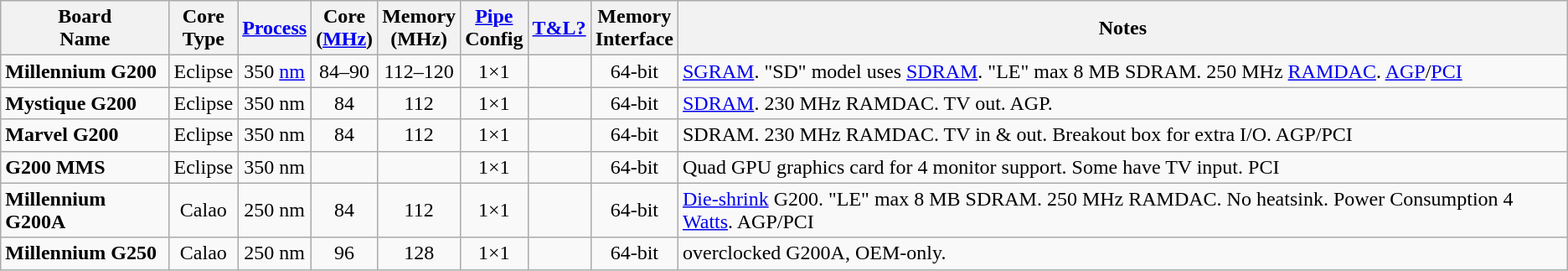<table class="wikitable">
<tr>
<th>Board<br>Name</th>
<th>Core<br>Type</th>
<th><a href='#'>Process</a></th>
<th>Core<br>(<a href='#'>MHz</a>)</th>
<th>Memory<br>(MHz)</th>
<th><a href='#'>Pipe</a><br>Config</th>
<th><a href='#'>T&L?</a></th>
<th>Memory<br>Interface</th>
<th>Notes</th>
</tr>
<tr>
<td><strong>Millennium G200</strong></td>
<td style="text-align:center;">Eclipse</td>
<td style="text-align:center;">350 <a href='#'>nm</a></td>
<td style="text-align:center;">84–90</td>
<td style="text-align:center;">112–120</td>
<td style="text-align:center;">1×1</td>
<td></td>
<td style="text-align:center;">64-bit</td>
<td><a href='#'>SGRAM</a>. "SD" model uses <a href='#'>SDRAM</a>. "LE" max 8 MB SDRAM. 250 MHz <a href='#'>RAMDAC</a>. <a href='#'>AGP</a>/<a href='#'>PCI</a></td>
</tr>
<tr>
<td><strong>Mystique G200</strong></td>
<td style="text-align:center;">Eclipse</td>
<td style="text-align:center;">350 nm</td>
<td style="text-align:center;">84</td>
<td style="text-align:center;">112</td>
<td style="text-align:center;">1×1</td>
<td></td>
<td style="text-align:center;">64-bit</td>
<td><a href='#'>SDRAM</a>. 230 MHz RAMDAC. TV out. AGP.</td>
</tr>
<tr>
<td><strong>Marvel G200</strong></td>
<td style="text-align:center;">Eclipse</td>
<td style="text-align:center;">350 nm</td>
<td style="text-align:center;">84</td>
<td style="text-align:center;">112</td>
<td style="text-align:center;">1×1</td>
<td></td>
<td style="text-align:center;">64-bit</td>
<td>SDRAM. 230 MHz RAMDAC. TV in & out. Breakout box for extra I/O. AGP/PCI</td>
</tr>
<tr>
<td><strong>G200 MMS</strong></td>
<td style="text-align:center;">Eclipse</td>
<td style="text-align:center;">350 nm</td>
<td style="text-align:center;"></td>
<td style="text-align:center;"></td>
<td style="text-align:center;">1×1</td>
<td></td>
<td style="text-align:center;">64-bit</td>
<td>Quad GPU graphics card for 4 monitor support. Some have TV input. PCI</td>
</tr>
<tr>
<td><strong>Millennium G200A</strong></td>
<td style="text-align:center;">Calao</td>
<td style="text-align:center;">250 nm</td>
<td style="text-align:center;">84</td>
<td style="text-align:center;">112</td>
<td style="text-align:center;">1×1</td>
<td></td>
<td style="text-align:center;">64-bit</td>
<td><a href='#'>Die-shrink</a> G200. "LE" max 8 MB SDRAM. 250 MHz RAMDAC. No heatsink. Power Consumption 4 <a href='#'>Watts</a>. AGP/PCI</td>
</tr>
<tr>
<td><strong>Millennium G250</strong></td>
<td style="text-align:center;">Calao</td>
<td style="text-align:center;">250 nm</td>
<td style="text-align:center;">96</td>
<td style="text-align:center;">128</td>
<td style="text-align:center;">1×1</td>
<td></td>
<td style="text-align:center;">64-bit</td>
<td>overclocked G200A, OEM-only.</td>
</tr>
</table>
